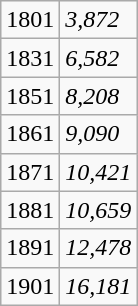<table class="wikitable">
<tr>
<td>1801</td>
<td><em>3,872</em></td>
</tr>
<tr>
<td>1831</td>
<td><em>6,582</em></td>
</tr>
<tr>
<td>1851</td>
<td><em>8,208</em></td>
</tr>
<tr>
<td>1861</td>
<td><em>9,090</em></td>
</tr>
<tr>
<td>1871</td>
<td><em>10,421</em></td>
</tr>
<tr>
<td>1881</td>
<td><em>10,659</em></td>
</tr>
<tr>
<td>1891</td>
<td><em>12,478</em></td>
</tr>
<tr>
<td>1901</td>
<td><em>16,181</em></td>
</tr>
</table>
